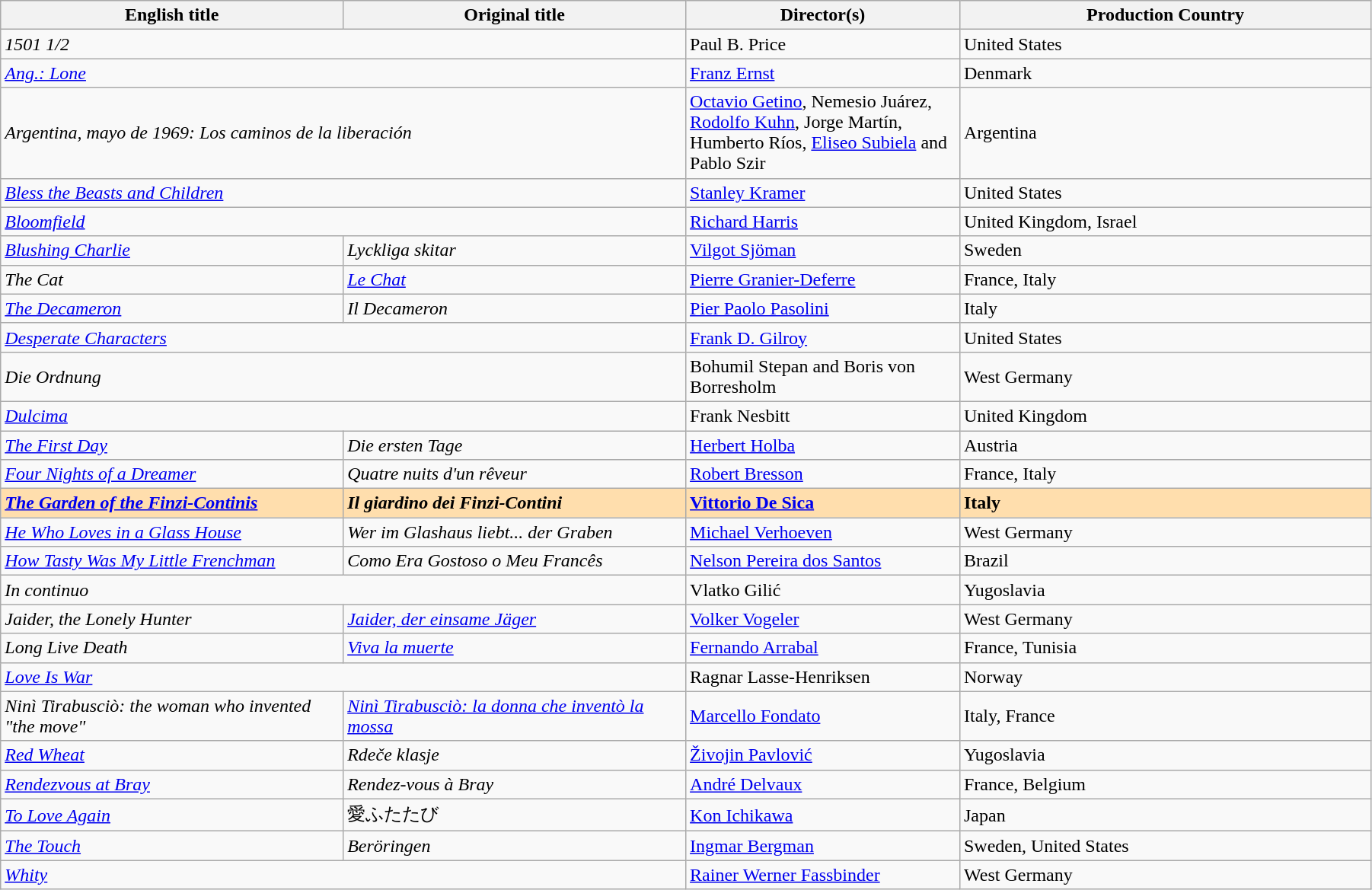<table class="wikitable" width="95%" cellpadding="5">
<tr>
<th width="25%">English title</th>
<th width="25%">Original title</th>
<th width="20%">Director(s)</th>
<th width="30%">Production Country</th>
</tr>
<tr>
<td colspan="2"><em>1501 1/2</em></td>
<td>Paul B. Price</td>
<td>United States</td>
</tr>
<tr>
<td colspan="2"><em><a href='#'>Ang.: Lone</a></em></td>
<td><a href='#'>Franz Ernst</a></td>
<td>Denmark</td>
</tr>
<tr>
<td colspan="2"><em>Argentina, mayo de 1969: Los caminos de la liberación</em></td>
<td><a href='#'>Octavio Getino</a>, Nemesio Juárez, <a href='#'>Rodolfo Kuhn</a>, Jorge Martín, Humberto Ríos, <a href='#'>Eliseo Subiela</a> and Pablo Szir</td>
<td>Argentina</td>
</tr>
<tr>
<td colspan="2"><em><a href='#'>Bless the Beasts and Children</a></em></td>
<td><a href='#'>Stanley Kramer</a></td>
<td>United States</td>
</tr>
<tr>
<td colspan="2"><em><a href='#'>Bloomfield</a></em></td>
<td><a href='#'>Richard Harris</a></td>
<td>United Kingdom, Israel</td>
</tr>
<tr>
<td><em><a href='#'>Blushing Charlie</a></em></td>
<td><em>Lyckliga skitar</em></td>
<td><a href='#'>Vilgot Sjöman</a></td>
<td>Sweden</td>
</tr>
<tr>
<td><em>The Cat</em></td>
<td><em><a href='#'>Le Chat</a></em></td>
<td><a href='#'>Pierre Granier-Deferre</a></td>
<td>France, Italy</td>
</tr>
<tr>
<td><em><a href='#'>The Decameron</a></em></td>
<td><em>Il Decameron</em></td>
<td><a href='#'>Pier Paolo Pasolini</a></td>
<td>Italy</td>
</tr>
<tr>
<td colspan="2"><em><a href='#'>Desperate Characters</a></em></td>
<td><a href='#'>Frank D. Gilroy</a></td>
<td>United States</td>
</tr>
<tr>
<td colspan="2"><em>Die Ordnung</em></td>
<td>Bohumil Stepan and Boris von Borresholm</td>
<td>West Germany</td>
</tr>
<tr>
<td colspan="2"><em><a href='#'>Dulcima</a></em></td>
<td>Frank Nesbitt</td>
<td>United Kingdom</td>
</tr>
<tr>
<td><em><a href='#'>The First Day</a></em></td>
<td><em>Die ersten Tage</em></td>
<td><a href='#'>Herbert Holba</a></td>
<td>Austria</td>
</tr>
<tr>
<td><em><a href='#'>Four Nights of a Dreamer</a></em></td>
<td><em>Quatre nuits d'un rêveur</em></td>
<td><a href='#'>Robert Bresson</a></td>
<td>France, Italy</td>
</tr>
<tr style="background:#FFDEAD;">
<td><em><a href='#'><strong>The Garden of the Finzi-Continis</strong></a></em></td>
<td><strong><em>Il giardino dei Finzi-Contini</em></strong></td>
<td><strong><a href='#'>Vittorio De Sica</a></strong></td>
<td><strong>Italy</strong></td>
</tr>
<tr>
<td><em><a href='#'>He Who Loves in a Glass House</a></em></td>
<td><em>Wer im Glashaus liebt... der Graben</em></td>
<td><a href='#'>Michael Verhoeven</a></td>
<td>West Germany</td>
</tr>
<tr>
<td><em><a href='#'>How Tasty Was My Little Frenchman</a></em></td>
<td><em>Como Era Gostoso o Meu Francês</em></td>
<td><a href='#'>Nelson Pereira dos Santos</a></td>
<td>Brazil</td>
</tr>
<tr>
<td colspan="2"><em>In continuo</em></td>
<td>Vlatko Gilić</td>
<td>Yugoslavia</td>
</tr>
<tr>
<td><em>Jaider, the Lonely Hunter</em></td>
<td><em><a href='#'>Jaider, der einsame Jäger</a></em></td>
<td><a href='#'>Volker Vogeler</a></td>
<td>West Germany</td>
</tr>
<tr>
<td><em>Long Live Death</em></td>
<td><em><a href='#'>Viva la muerte</a></em></td>
<td><a href='#'>Fernando Arrabal</a></td>
<td>France, Tunisia</td>
</tr>
<tr>
<td colspan="2"><em><a href='#'>Love Is War</a></em></td>
<td>Ragnar Lasse-Henriksen</td>
<td>Norway</td>
</tr>
<tr>
<td><em>Ninì Tirabusciò: the woman who invented "the move"</em></td>
<td><em><a href='#'>Ninì Tirabusciò: la donna che inventò la mossa</a></em></td>
<td><a href='#'>Marcello Fondato</a></td>
<td>Italy, France</td>
</tr>
<tr>
<td><em><a href='#'>Red Wheat</a></em></td>
<td><em>Rdeče klasje</em></td>
<td><a href='#'>Živojin Pavlović</a></td>
<td>Yugoslavia</td>
</tr>
<tr>
<td><em><a href='#'>Rendezvous at Bray</a></em></td>
<td><em>Rendez-vous à Bray</em></td>
<td><a href='#'>André Delvaux</a></td>
<td>France, Belgium</td>
</tr>
<tr>
<td><em><a href='#'>To Love Again</a></em></td>
<td>愛ふたたび</td>
<td><a href='#'>Kon Ichikawa</a></td>
<td>Japan</td>
</tr>
<tr>
<td><a href='#'><em>The Touch</em></a></td>
<td><em>Beröringen</em></td>
<td><a href='#'>Ingmar Bergman</a></td>
<td>Sweden, United States</td>
</tr>
<tr>
<td colspan="2"><em><a href='#'>Whity</a></em></td>
<td><a href='#'>Rainer Werner Fassbinder</a></td>
<td>West Germany</td>
</tr>
</table>
